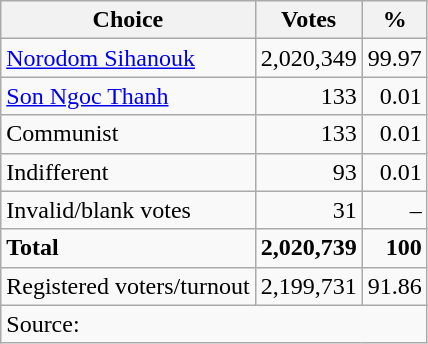<table class=wikitable style=text-align:right>
<tr>
<th>Choice</th>
<th>Votes</th>
<th>%</th>
</tr>
<tr>
<td align=left><a href='#'>Norodom Sihanouk</a></td>
<td>2,020,349</td>
<td>99.97</td>
</tr>
<tr>
<td align=left><a href='#'>Son Ngoc Thanh</a></td>
<td>133</td>
<td>0.01</td>
</tr>
<tr>
<td align=left>Communist</td>
<td>133</td>
<td>0.01</td>
</tr>
<tr>
<td align=left>Indifferent</td>
<td>93</td>
<td>0.01</td>
</tr>
<tr>
<td align=left>Invalid/blank votes</td>
<td>31</td>
<td>–</td>
</tr>
<tr>
<td align=left><strong>Total</strong></td>
<td><strong>2,020,739</strong></td>
<td><strong>100</strong></td>
</tr>
<tr>
<td align=left>Registered voters/turnout</td>
<td>2,199,731</td>
<td>91.86</td>
</tr>
<tr>
<td colspan=3 align=left>Source: </td>
</tr>
</table>
